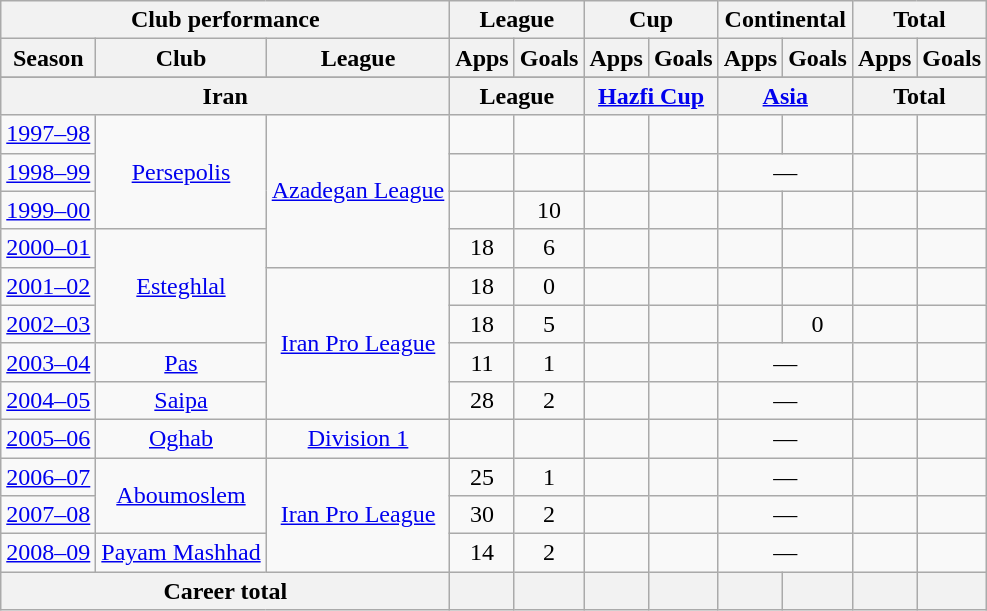<table class="wikitable" style="text-align:center">
<tr>
<th colspan="3">Club performance</th>
<th colspan="2">League</th>
<th colspan="2">Cup</th>
<th colspan="2">Continental</th>
<th colspan="2">Total</th>
</tr>
<tr>
<th>Season</th>
<th>Club</th>
<th>League</th>
<th>Apps</th>
<th>Goals</th>
<th>Apps</th>
<th>Goals</th>
<th>Apps</th>
<th>Goals</th>
<th>Apps</th>
<th>Goals</th>
</tr>
<tr>
</tr>
<tr>
<th colspan="3">Iran</th>
<th colspan="2">League</th>
<th colspan="2"><a href='#'>Hazfi Cup</a></th>
<th colspan="2"><a href='#'>Asia</a></th>
<th colspan="2">Total</th>
</tr>
<tr>
<td><a href='#'>1997–98</a></td>
<td rowspan=3><a href='#'>Persepolis</a></td>
<td rowspan=4><a href='#'>Azadegan League</a></td>
<td></td>
<td></td>
<td></td>
<td></td>
<td></td>
<td></td>
<td></td>
<td></td>
</tr>
<tr>
<td><a href='#'>1998–99</a></td>
<td></td>
<td></td>
<td></td>
<td></td>
<td colspan=2>—</td>
<td></td>
<td></td>
</tr>
<tr>
<td><a href='#'>1999–00</a></td>
<td></td>
<td>10</td>
<td></td>
<td></td>
<td></td>
<td></td>
<td></td>
</tr>
<tr>
<td><a href='#'>2000–01</a></td>
<td rowspan=3><a href='#'>Esteghlal</a></td>
<td>18</td>
<td>6</td>
<td></td>
<td></td>
<td></td>
<td></td>
<td></td>
<td></td>
</tr>
<tr>
<td><a href='#'>2001–02</a></td>
<td rowspan=4><a href='#'>Iran Pro League</a></td>
<td>18</td>
<td>0</td>
<td></td>
<td></td>
<td></td>
<td></td>
<td></td>
</tr>
<tr>
<td><a href='#'>2002–03</a></td>
<td>18</td>
<td>5</td>
<td></td>
<td></td>
<td></td>
<td>0</td>
<td></td>
<td></td>
</tr>
<tr>
<td><a href='#'>2003–04</a></td>
<td><a href='#'>Pas</a></td>
<td>11</td>
<td>1</td>
<td></td>
<td></td>
<td colspan=2>—</td>
<td></td>
<td></td>
</tr>
<tr>
<td><a href='#'>2004–05</a></td>
<td><a href='#'>Saipa</a></td>
<td>28</td>
<td>2</td>
<td></td>
<td></td>
<td colspan=2>—</td>
<td></td>
<td></td>
</tr>
<tr>
<td><a href='#'>2005–06</a></td>
<td><a href='#'>Oghab</a></td>
<td><a href='#'>Division 1</a></td>
<td></td>
<td></td>
<td></td>
<td></td>
<td colspan=2>—</td>
<td></td>
<td></td>
</tr>
<tr>
<td><a href='#'>2006–07</a></td>
<td rowspan=2><a href='#'>Aboumoslem</a></td>
<td rowspan=3><a href='#'>Iran Pro League</a></td>
<td>25</td>
<td>1</td>
<td></td>
<td></td>
<td colspan=2>—</td>
<td></td>
<td></td>
</tr>
<tr>
<td><a href='#'>2007–08</a></td>
<td>30</td>
<td>2</td>
<td></td>
<td></td>
<td colspan=2>—</td>
<td></td>
<td></td>
</tr>
<tr>
<td><a href='#'>2008–09</a></td>
<td><a href='#'>Payam Mashhad</a></td>
<td>14</td>
<td>2</td>
<td></td>
<td></td>
<td colspan=2>—</td>
<td></td>
<td></td>
</tr>
<tr>
<th colspan="3">Career total</th>
<th></th>
<th></th>
<th></th>
<th></th>
<th></th>
<th></th>
<th></th>
<th></th>
</tr>
</table>
